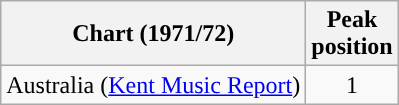<table class="wikitable">
<tr>
<th scope="col">Chart (1971/72)</th>
<th>Peak<br>position</th>
</tr>
<tr>
<td>Australia (<a href='#'>Kent Music Report</a>)</td>
<td style="text-align:center;">1</td>
</tr>
</table>
